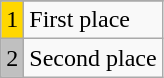<table class="wikitable">
<tr>
</tr>
<tr>
<td style="text-align:center; background-color:gold;">1</td>
<td>First place</td>
</tr>
<tr>
<td style="text-align:center; background-color:silver;">2</td>
<td>Second place</td>
</tr>
</table>
